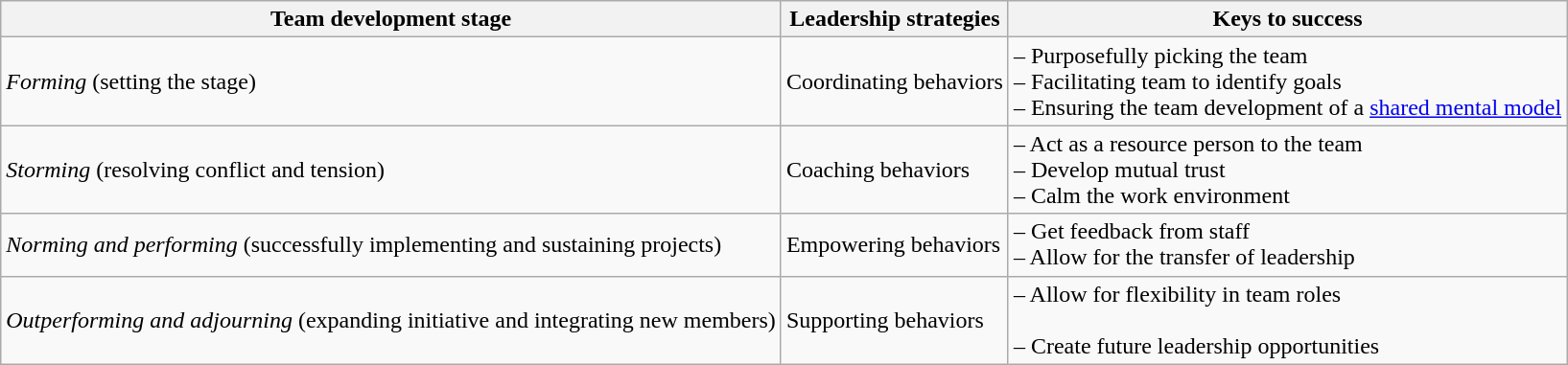<table class="wikitable">
<tr>
<th>Team development stage</th>
<th>Leadership strategies</th>
<th>Keys to success</th>
</tr>
<tr>
<td><em>Forming</em> (setting the stage)</td>
<td>Coordinating behaviors</td>
<td>– Purposefully picking the team<br>– Facilitating team to identify goals<br>– Ensuring the team development of a <a href='#'>shared mental model</a></td>
</tr>
<tr>
<td><em>Storming</em> (resolving conflict and tension)</td>
<td>Coaching behaviors</td>
<td>– Act as a resource person to the team<br>– Develop mutual trust<br>– Calm the work environment</td>
</tr>
<tr>
<td><em>Norming and performing</em> (successfully implementing and sustaining projects)</td>
<td>Empowering behaviors</td>
<td>– Get feedback from staff<br>– Allow for the transfer of leadership<br></td>
</tr>
<tr>
<td><em>Outperforming and adjourning</em> (expanding initiative and integrating new members)</td>
<td>Supporting behaviors</td>
<td>– Allow for flexibility in team roles<br><br>– Create future leadership opportunities</td>
</tr>
</table>
